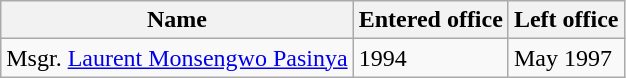<table class="wikitable">
<tr>
<th>Name</th>
<th>Entered office</th>
<th>Left office</th>
</tr>
<tr>
<td>Msgr. <a href='#'>Laurent Monsengwo Pasinya</a></td>
<td>1994</td>
<td>May 1997</td>
</tr>
</table>
